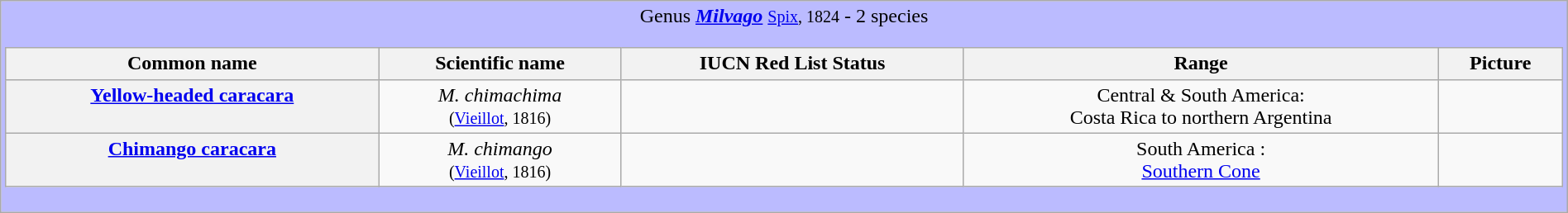<table class="wikitable" style="width:100%;text-align:center">
<tr>
<td colspan="100%" align="center" bgcolor="#BBBBFF">Genus <strong><em><a href='#'>Milvago</a></em></strong> <small><a href='#'>Spix</a>, 1824</small> - 2 species<br><table class="wikitable sortable" style="width:100%;text-align:center">
<tr>
<th scope="col">Common name</th>
<th scope="col">Scientific name</th>
<th scope="col">IUCN Red List Status</th>
<th scope="col" class="unsortable">Range</th>
<th scope="col" class="unsortable">Picture</th>
</tr>
<tr>
<th scope="row"><a href='#'>Yellow-headed caracara</a><br><br></th>
<td><em>M. chimachima</em><br><small>(<a href='#'>Vieillot</a>, 1816)</small><br></td>
<td></td>
<td>Central & South America:<br>Costa Rica to northern Argentina</td>
<td></td>
</tr>
<tr>
<th scope="row"><a href='#'>Chimango caracara</a><br><br></th>
<td><em>M. chimango</em><br><small>(<a href='#'>Vieillot</a>, 1816)</small><br></td>
<td></td>
<td>South America :<br><a href='#'>Southern Cone</a></td>
<td></td>
</tr>
</table>
</td>
</tr>
</table>
